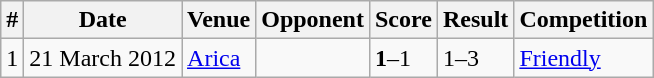<table class="wikitable">
<tr>
<th>#</th>
<th>Date</th>
<th>Venue</th>
<th>Opponent</th>
<th>Score</th>
<th>Result</th>
<th>Competition</th>
</tr>
<tr>
<td>1</td>
<td>21 March 2012</td>
<td><a href='#'>Arica</a></td>
<td></td>
<td><strong>1</strong>–1</td>
<td>1–3</td>
<td><a href='#'>Friendly</a></td>
</tr>
</table>
